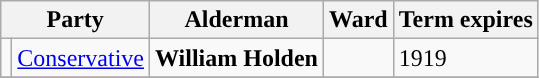<table class="wikitable">
<tr>
<th colspan="2">Party</th>
<th>Alderman</th>
<th>Ward</th>
<th>Term expires</th>
</tr>
<tr>
<td style="background-color:"></td>
<td><a href='#'>Conservative</a></td>
<td><strong>William Holden</strong></td>
<td><strong> </strong></td>
<td>1919</td>
</tr>
<tr>
</tr>
</table>
